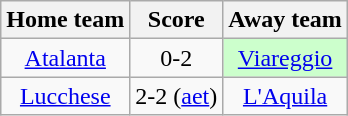<table class="wikitable" style="text-align: center">
<tr>
<th>Home team</th>
<th>Score</th>
<th>Away team</th>
</tr>
<tr>
<td><a href='#'>Atalanta</a></td>
<td>0-2</td>
<td bgcolor="ccffcc"><a href='#'>Viareggio</a></td>
</tr>
<tr>
<td><a href='#'>Lucchese</a></td>
<td>2-2 (<a href='#'>aet</a>)</td>
<td><a href='#'>L'Aquila</a></td>
</tr>
</table>
